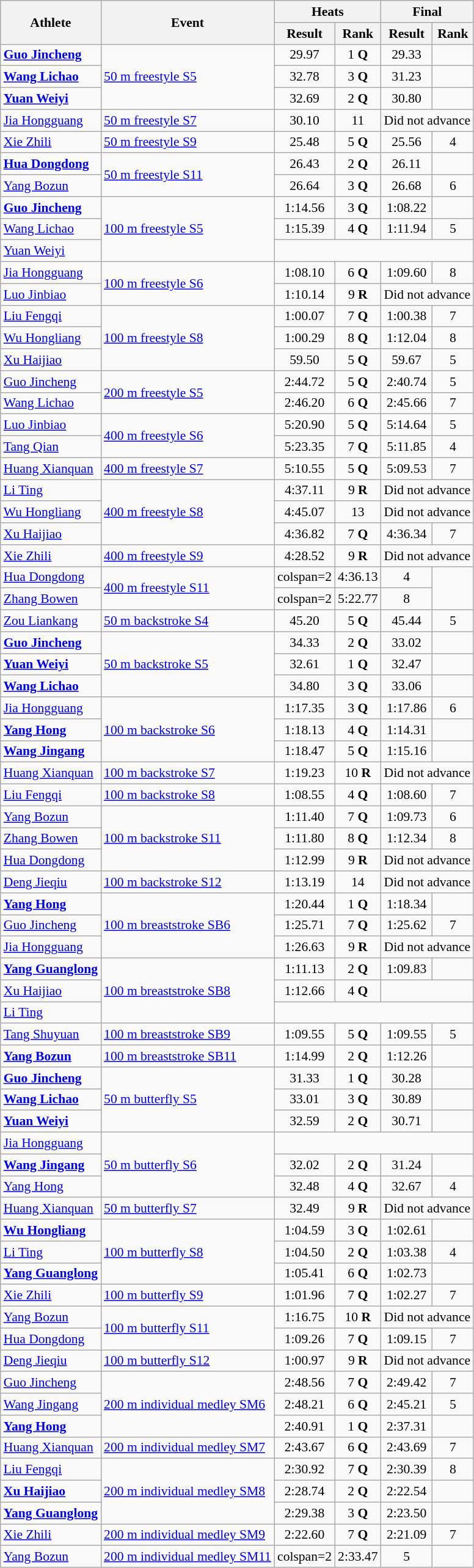<table class=wikitable style="font-size:90%">
<tr>
<th rowspan="2">Athlete</th>
<th rowspan="2">Event</th>
<th colspan="2">Heats</th>
<th colspan="2">Final</th>
</tr>
<tr>
<th>Result</th>
<th>Rank</th>
<th>Result</th>
<th>Rank</th>
</tr>
<tr align=center>
<td align=left><strong><a href='#'>Guo Jincheng</a></strong></td>
<td align=left rowspan=3><a href='#'>50 m freestyle S5</a></td>
<td>29.97</td>
<td>1 <strong>Q</strong></td>
<td>29.33 <strong></strong><br><strong></strong></td>
<td></td>
</tr>
<tr align=center>
<td align=left><strong><a href='#'>Wang Lichao</a></strong></td>
<td>32.78</td>
<td>3 <strong>Q</strong></td>
<td>31.23</td>
<td></td>
</tr>
<tr align=center>
<td align=left><strong><a href='#'>Yuan Weiyi</a></strong></td>
<td>32.69</td>
<td>2 <strong>Q</strong></td>
<td>30.80</td>
<td></td>
</tr>
<tr align=center>
<td align=left><a href='#'>Jia Hongguang</a></td>
<td align=left><a href='#'>50 m freestyle S7</a></td>
<td>30.10</td>
<td>11</td>
<td colspan=2>Did not advance</td>
</tr>
<tr align=center>
<td align=left><a href='#'>Xie Zhili</a></td>
<td align=left><a href='#'>50 m freestyle S9</a></td>
<td>25.48 <strong></strong></td>
<td>5 <strong>Q</strong></td>
<td>25.56</td>
<td>4</td>
</tr>
<tr align=center>
<td align=left><strong><a href='#'>Hua Dongdong</a></strong></td>
<td align=left rowspan=2><a href='#'>50 m freestyle S11</a></td>
<td>26.43</td>
<td>2 <strong>Q</strong></td>
<td>26.11</td>
<td></td>
</tr>
<tr align=center>
<td align=left><a href='#'>Yang Bozun</a></td>
<td>26.64</td>
<td>3 <strong>Q</strong></td>
<td>26.68</td>
<td>6</td>
</tr>
<tr align=center>
<td align=left><strong><a href='#'>Guo Jincheng</a></strong></td>
<td align=left rowspan=3><a href='#'>100 m freestyle S5</a></td>
<td>1:14.56</td>
<td>3 <strong>Q</strong></td>
<td>1:08.22 <strong></strong></td>
<td></td>
</tr>
<tr align=center>
<td align=left><a href='#'>Wang Lichao</a></td>
<td>1:15.39</td>
<td>4 <strong>Q</strong></td>
<td>1:11.94</td>
<td>5</td>
</tr>
<tr align=center>
<td align=left><a href='#'>Yuan Weiyi</a></td>
<td colspan=4></td>
</tr>
<tr align=center>
<td align=left><a href='#'>Jia Hongguang</a></td>
<td align=left rowspan=2><a href='#'>100 m freestyle S6</a></td>
<td>1:08.10</td>
<td>6 <strong>Q</strong></td>
<td>1:09.60</td>
<td>8</td>
</tr>
<tr align=center>
<td align=left><a href='#'>Luo Jinbiao</a></td>
<td>1:10.14</td>
<td>9 <strong>R</strong></td>
<td colspan=2>Did not advance</td>
</tr>
<tr align=center>
<td align=left><a href='#'>Liu Fengqi</a></td>
<td align=left rowspan=3><a href='#'>100 m freestyle S8</a></td>
<td>1:00.07</td>
<td>7 <strong>Q</strong></td>
<td>1:00.38</td>
<td>7</td>
</tr>
<tr align=center>
<td align=left><a href='#'>Wu Hongliang</a></td>
<td>1:00.29</td>
<td>8 <strong>Q</strong></td>
<td>1:12.04</td>
<td>8</td>
</tr>
<tr align=center>
<td align=left><a href='#'>Xu Haijiao</a></td>
<td>59.50</td>
<td>5 <strong>Q</strong></td>
<td>59.67</td>
<td>5</td>
</tr>
<tr align=center>
<td align=left><a href='#'>Guo Jincheng</a></td>
<td align=left rowspan=2><a href='#'>200 m freestyle S5</a></td>
<td>2:44.72</td>
<td>5 <strong>Q</strong></td>
<td>2:40.74 <strong></strong></td>
<td>5</td>
</tr>
<tr align=center>
<td align=left><a href='#'>Wang Lichao</a></td>
<td>2:46.20</td>
<td>6 <strong>Q</strong></td>
<td>2:45.66</td>
<td>7</td>
</tr>
<tr align=center>
<td align=left><a href='#'>Luo Jinbiao</a></td>
<td align=left rowspan=2><a href='#'>400 m freestyle S6</a></td>
<td>5:20.90</td>
<td>5 <strong>Q</strong></td>
<td>5:14.64</td>
<td>5</td>
</tr>
<tr align=center>
<td align=left><a href='#'>Tang Qian</a></td>
<td>5:23.35</td>
<td>7 <strong>Q</strong></td>
<td>5:11.85</td>
<td>4</td>
</tr>
<tr align=center>
<td align=left><a href='#'>Huang Xianquan</a></td>
<td align=left><a href='#'>400 m freestyle S7</a></td>
<td>5:10.55</td>
<td>5 <strong>Q</strong></td>
<td>5:09.53</td>
<td>7</td>
</tr>
<tr align=center>
<td align=left><a href='#'>Li Ting</a></td>
<td align=left rowspan=3><a href='#'>400 m freestyle S8</a></td>
<td>4:37.11</td>
<td>9 <strong>R</strong></td>
<td colspan=2>Did not advance</td>
</tr>
<tr align=center>
<td align=left><a href='#'>Wu Hongliang</a></td>
<td>4:45.07</td>
<td>13</td>
<td colspan=2>Did not advance</td>
</tr>
<tr align=center>
<td align=left><a href='#'>Xu Haijiao</a></td>
<td>4:36.82</td>
<td>7 <strong>Q</strong></td>
<td>4:36.34</td>
<td>7</td>
</tr>
<tr align=center>
<td align=left><a href='#'>Xie Zhili</a></td>
<td align=left><a href='#'>400 m freestyle S9</a></td>
<td>4:28.52</td>
<td>9 <strong>R</strong></td>
<td colspan=2>Did not advance</td>
</tr>
<tr align=center>
<td align=left><a href='#'>Hua Dongdong</a></td>
<td align=left rowspan=2><a href='#'>400 m freestyle S11</a></td>
<td>colspan=2 </td>
<td>4:36.13</td>
<td>4</td>
</tr>
<tr align=center>
<td align=left><a href='#'>Zhang Bowen</a></td>
<td>colspan=2 </td>
<td>5:22.77</td>
<td>8</td>
</tr>
<tr align=center>
<td align=left><a href='#'>Zou Liankang</a></td>
<td align=left><a href='#'>50 m backstroke S4</a></td>
<td>45.20</td>
<td>5 <strong>Q</strong></td>
<td>45.44</td>
<td>5</td>
</tr>
<tr align=center>
<td align=left><strong><a href='#'>Guo Jincheng</a></strong></td>
<td align=left rowspan=3><a href='#'>50 m backstroke S5</a></td>
<td>34.33</td>
<td>2 <strong>Q</strong></td>
<td>33.02</td>
<td></td>
</tr>
<tr align=center>
<td align=left><strong><a href='#'>Yuan Weiyi</a></strong></td>
<td>32.61</td>
<td>1 <strong>Q</strong></td>
<td>32.47</td>
<td></td>
</tr>
<tr align=center>
<td align=left><strong><a href='#'>Wang Lichao</a></strong></td>
<td>34.80</td>
<td>3 <strong>Q</strong></td>
<td>33.06</td>
<td></td>
</tr>
<tr align=center>
<td align=left><a href='#'>Jia Hongguang</a></td>
<td align=left rowspan=3><a href='#'>100 m backstroke S6</a></td>
<td>1:17.35</td>
<td>3 <strong>Q</strong></td>
<td>1:17.86</td>
<td>6</td>
</tr>
<tr align=center>
<td align=left><strong><a href='#'>Yang Hong</a></strong></td>
<td>1:18.13</td>
<td>4 <strong>Q</strong></td>
<td>1:14.31</td>
<td></td>
</tr>
<tr align=center>
<td align=left><strong><a href='#'>Wang Jingang</a></strong></td>
<td>1:18.47</td>
<td>5 <strong>Q</strong></td>
<td>1:15.16</td>
<td></td>
</tr>
<tr align=center>
<td align=left><a href='#'>Huang Xianquan</a></td>
<td align=left><a href='#'>100 m backstroke S7</a></td>
<td>1:19.23</td>
<td>10 <strong>R</strong></td>
<td colspan=2>Did not advance</td>
</tr>
<tr align=center>
<td align=left><a href='#'>Liu Fengqi</a></td>
<td align=left><a href='#'>100 m backstroke S8</a></td>
<td>1:08.55</td>
<td>4 <strong>Q</strong></td>
<td>1:08.60</td>
<td>7</td>
</tr>
<tr align=center>
<td align=left><a href='#'>Yang Bozun</a></td>
<td align=left rowspan=3><a href='#'>100 m backstroke S11</a></td>
<td>1:11.40</td>
<td>7 <strong>Q</strong></td>
<td>1:09.73</td>
<td>6</td>
</tr>
<tr align=center>
<td align=left><a href='#'>Zhang Bowen</a></td>
<td>1:11.80</td>
<td>8 <strong>Q</strong></td>
<td>1:12.34</td>
<td>8</td>
</tr>
<tr align=center>
<td align=left><a href='#'>Hua Dongdong</a></td>
<td>1:12.99</td>
<td>9 <strong>R</strong></td>
<td colspan=2>Did not advance</td>
</tr>
<tr align=center>
<td align=left><a href='#'>Deng Jieqiu</a></td>
<td align=left><a href='#'>100 m backstroke S12</a></td>
<td>1:13.19</td>
<td>14</td>
<td colspan=2>Did not advance</td>
</tr>
<tr align=center>
<td align=left><strong><a href='#'>Yang Hong</a></strong></td>
<td align=left rowspan=3><a href='#'>100 m breaststroke SB6</a></td>
<td>1:20.44</td>
<td>1 <strong>Q</strong></td>
<td>1:18.34 <strong></strong></td>
<td></td>
</tr>
<tr align=center>
<td align=left><a href='#'>Guo Jincheng</a></td>
<td>1:25.71</td>
<td>7 <strong>Q</strong></td>
<td>1:25.62</td>
<td>7</td>
</tr>
<tr align=center>
<td align=left><a href='#'>Jia Hongguang</a></td>
<td>1:26.63</td>
<td>9 <strong>R</strong></td>
<td colspan=2>Did not advance</td>
</tr>
<tr align=center>
<td align=left><strong><a href='#'>Yang Guanglong</a></strong></td>
<td align=left rowspan=3><a href='#'>100 m breaststroke SB8</a></td>
<td>1:11.13</td>
<td>2 <strong>Q</strong></td>
<td>1:09.83</td>
<td></td>
</tr>
<tr align=center>
<td align=left><a href='#'>Xu Haijiao</a></td>
<td>1:12.66</td>
<td>4 <strong>Q</strong></td>
<td colspan=2></td>
</tr>
<tr align=center>
<td align=left><a href='#'>Li Ting</a></td>
<td colspan=4></td>
</tr>
<tr align=center>
<td align=left><a href='#'>Tang Shuyuan</a></td>
<td align=left><a href='#'>100 m breaststroke SB9</a></td>
<td>1:09.55</td>
<td>5 <strong>Q</strong></td>
<td>1:09.55</td>
<td>5</td>
</tr>
<tr align=center>
<td align=left><strong><a href='#'>Yang Bozun</a></strong></td>
<td align=left><a href='#'>100 m breaststroke SB11</a></td>
<td>1:14.99</td>
<td>2 <strong>Q</strong></td>
<td>1:12.26</td>
<td></td>
</tr>
<tr align=center>
<td align=left><strong><a href='#'>Guo Jincheng</a></strong></td>
<td align=left rowspan=3><a href='#'>50 m butterfly S5</a></td>
<td>31.33</td>
<td>1 <strong>Q</strong></td>
<td>30.28 <strong></strong><br><strong></strong></td>
<td></td>
</tr>
<tr align=center>
<td align=left><strong><a href='#'>Wang Lichao</a></strong></td>
<td>33.01</td>
<td>3 <strong>Q</strong></td>
<td>30.89</td>
<td></td>
</tr>
<tr align=center>
<td align=left><strong><a href='#'>Yuan Weiyi</a></strong></td>
<td>32.59</td>
<td>2 <strong>Q</strong></td>
<td>30.71</td>
<td></td>
</tr>
<tr align=center>
<td align=left><a href='#'>Jia Hongguang</a></td>
<td align=left rowspan=3><a href='#'>50 m butterfly S6</a></td>
<td colspan=4></td>
</tr>
<tr align=center>
<td align=left><strong><a href='#'>Wang Jingang</a></strong></td>
<td>32.02</td>
<td>2 <strong>Q</strong></td>
<td>31.24</td>
<td></td>
</tr>
<tr align=center>
<td align=left><a href='#'>Yang Hong</a></td>
<td>32.48</td>
<td>4 <strong>Q</strong></td>
<td>32.67</td>
<td>4</td>
</tr>
<tr align=center>
<td align=left><a href='#'>Huang Xianquan</a></td>
<td align=left><a href='#'>50 m butterfly S7</a></td>
<td>32.49</td>
<td>9 <strong>R</strong></td>
<td colspan=2>Did not advance</td>
</tr>
<tr align=center>
<td align=left><strong><a href='#'>Wu Hongliang</a></strong></td>
<td align=left rowspan=3><a href='#'>100 m butterfly S8</a></td>
<td>1:04.59</td>
<td>3 <strong>Q</strong></td>
<td>1:02.61</td>
<td></td>
</tr>
<tr align=center>
<td align=left><a href='#'>Li Ting</a></td>
<td>1:04.50</td>
<td>2 <strong>Q</strong></td>
<td>1:03.38</td>
<td>4</td>
</tr>
<tr align=center>
<td align=left><strong><a href='#'>Yang Guanglong</a></strong></td>
<td>1:05.41</td>
<td>6 <strong>Q</strong></td>
<td>1:02.73</td>
<td></td>
</tr>
<tr align=center>
<td align=left><a href='#'>Xie Zhili</a></td>
<td align=left><a href='#'>100 m butterfly S9</a></td>
<td>1:01.96</td>
<td>7 <strong>Q</strong></td>
<td>1:02.27</td>
<td>7</td>
</tr>
<tr align=center>
<td align=left><a href='#'>Yang Bozun</a></td>
<td align=left rowspan=2><a href='#'>100 m butterfly S11</a></td>
<td>1:16.75</td>
<td>10 <strong>R</strong></td>
<td colspan=2>Did not advance</td>
</tr>
<tr align=center>
<td align=left><a href='#'>Hua Dongdong</a></td>
<td>1:09.26</td>
<td>7 <strong>Q</strong></td>
<td>1:09.15</td>
<td>7</td>
</tr>
<tr align=center>
<td align=left><a href='#'>Deng Jieqiu</a></td>
<td align=left><a href='#'>100 m butterfly S12</a></td>
<td>1:00.97</td>
<td>9 <strong>R</strong></td>
<td colspan=2>Did not advance</td>
</tr>
<tr align=center>
<td align=left><a href='#'>Guo Jincheng</a></td>
<td align=left rowspan=3><a href='#'>200 m individual medley SM6</a></td>
<td>2:48.56</td>
<td>7 <strong>Q</strong></td>
<td>2:49.42</td>
<td>7</td>
</tr>
<tr align=center>
<td align=left><a href='#'>Wang Jingang</a></td>
<td>2:48.21</td>
<td>6 <strong>Q</strong></td>
<td>2:45.21</td>
<td>5</td>
</tr>
<tr align=center>
<td align=left><strong><a href='#'>Yang Hong</a></strong></td>
<td>2:40.91</td>
<td>1 <strong>Q</strong></td>
<td>2:37.31 <strong></strong><br><strong></strong></td>
<td></td>
</tr>
<tr align=center>
<td align=left><a href='#'>Huang Xianquan</a></td>
<td align=left><a href='#'>200 m individual medley SM7</a></td>
<td>2:43.67</td>
<td>6 <strong>Q</strong></td>
<td>2:43.69</td>
<td>7</td>
</tr>
<tr align=center>
<td align=left><a href='#'>Liu Fengqi</a></td>
<td align=left rowspan=3><a href='#'>200 m individual medley SM8</a></td>
<td>2:30.92</td>
<td>7 <strong>Q</strong></td>
<td>2:30.39</td>
<td>8</td>
</tr>
<tr align=center>
<td align=left><strong><a href='#'>Xu Haijiao</a></strong></td>
<td>2:28.74</td>
<td>2 <strong>Q</strong></td>
<td>2:22.54</td>
<td></td>
</tr>
<tr align=center>
<td align=left><strong><a href='#'>Yang Guanglong</a></strong></td>
<td>2:29.38</td>
<td>3 <strong>Q</strong></td>
<td>2:23.50</td>
<td></td>
</tr>
<tr align=center>
<td align=left><a href='#'>Xie Zhili</a></td>
<td align=left><a href='#'>200 m individual medley SM9</a></td>
<td>2:22.60</td>
<td>7 <strong>Q</strong></td>
<td>2:21.09</td>
<td>7</td>
</tr>
<tr align=center>
<td align=left><a href='#'>Yang Bozun</a></td>
<td align=left><a href='#'>200 m individual medley SM11</a></td>
<td>colspan=2 </td>
<td>2:33.47</td>
<td>5</td>
</tr>
</table>
